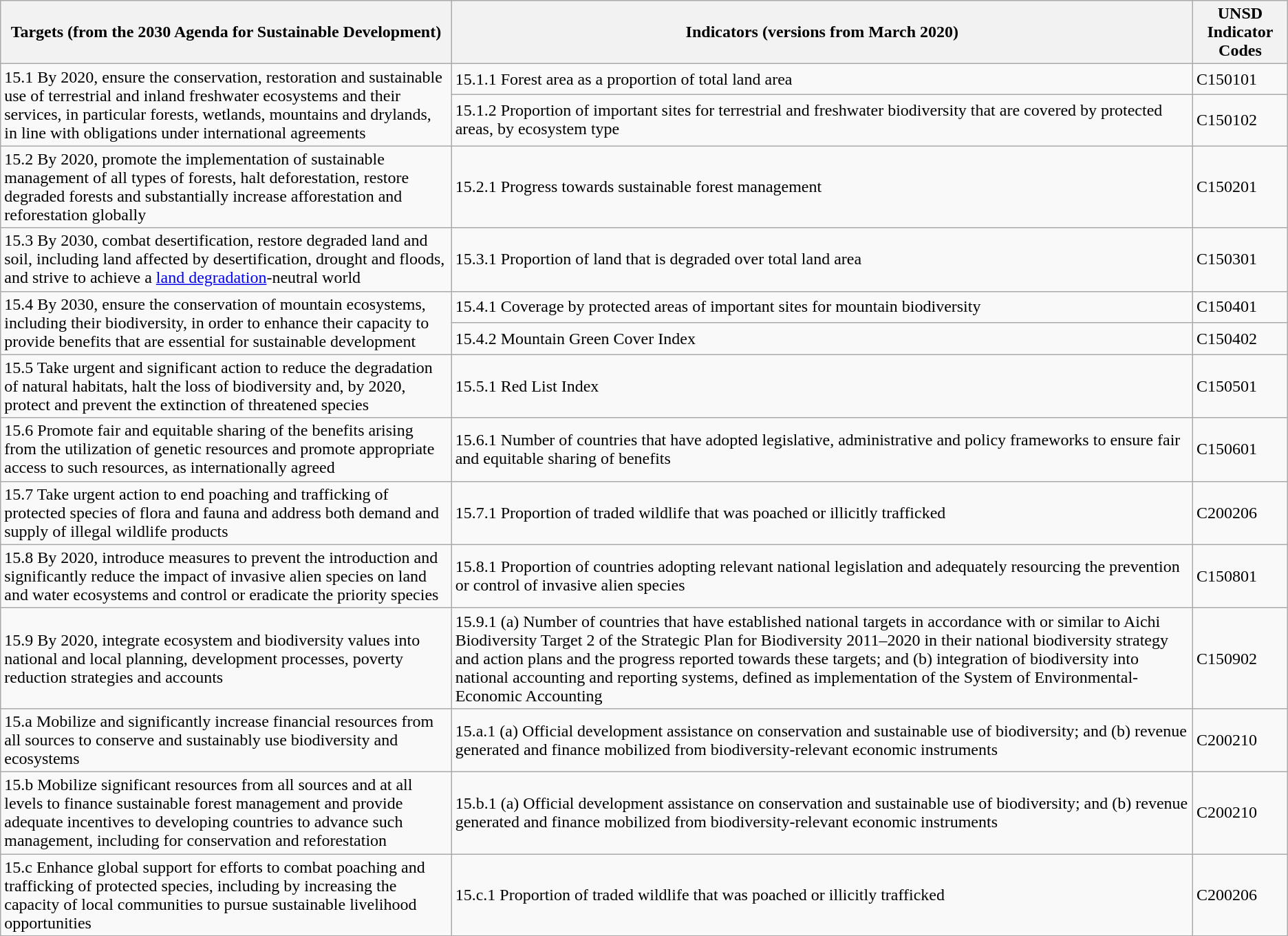<table class="wikitable">
<tr>
<th>Targets (from the 2030 Agenda for Sustainable Development)</th>
<th>Indicators (versions from March 2020)</th>
<th>UNSD Indicator Codes </th>
</tr>
<tr>
<td colspan="1" rowspan="2">15.1 By 2020, ensure the conservation, restoration and sustainable use of terrestrial and inland freshwater ecosystems and their services, in particular forests, wetlands, mountains and drylands, in line with obligations under international agreements</td>
<td>15.1.1 Forest area as a proportion of total land area</td>
<td>C150101</td>
</tr>
<tr>
<td>15.1.2 Proportion of important sites for terrestrial and freshwater biodiversity that are covered by protected areas, by ecosystem type</td>
<td>C150102</td>
</tr>
<tr>
<td>15.2 By 2020, promote the implementation of sustainable management of all types of forests, halt deforestation, restore degraded forests and substantially increase afforestation and reforestation globally</td>
<td>15.2.1 Progress towards sustainable forest management</td>
<td>C150201</td>
</tr>
<tr>
<td>15.3 By 2030, combat desertification, restore degraded land and soil, including land affected by desertification, drought and floods, and strive to achieve a <a href='#'>land degradation</a>-neutral world</td>
<td>15.3.1 Proportion of land that is degraded over total land area</td>
<td>C150301</td>
</tr>
<tr>
<td colspan="1" rowspan="2">15.4 By 2030, ensure the conservation of mountain ecosystems, including their biodiversity, in order to enhance their capacity to provide benefits that are essential for sustainable development</td>
<td>15.4.1 Coverage by protected areas of important sites for mountain biodiversity</td>
<td>C150401</td>
</tr>
<tr>
<td>15.4.2 Mountain Green Cover Index</td>
<td>C150402</td>
</tr>
<tr>
<td>15.5 Take urgent and significant action to reduce the degradation of natural habitats, halt the loss of biodiversity and, by 2020, protect and prevent the extinction of threatened species</td>
<td>15.5.1 Red List Index</td>
<td>C150501</td>
</tr>
<tr>
<td>15.6 Promote fair and equitable sharing of the benefits arising from the utilization of genetic resources and promote appropriate access to such resources, as internationally agreed</td>
<td>15.6.1 Number of countries that have adopted legislative, administrative and policy frameworks to ensure fair and equitable sharing of benefits</td>
<td>C150601</td>
</tr>
<tr>
<td>15.7 Take urgent action to end poaching and trafficking of protected species of flora and fauna and address both demand and supply of illegal wildlife products</td>
<td>15.7.1 Proportion of traded wildlife that was poached or illicitly trafficked</td>
<td>C200206</td>
</tr>
<tr>
<td>15.8 By 2020, introduce measures to prevent the introduction and significantly reduce the impact of invasive alien species on land and water ecosystems and control or eradicate the priority species</td>
<td>15.8.1 Proportion of countries adopting relevant national legislation and adequately resourcing the prevention or control of invasive alien species</td>
<td>C150801</td>
</tr>
<tr>
<td>15.9 By 2020, integrate ecosystem and biodiversity values into national and local planning, development processes, poverty reduction strategies and accounts</td>
<td>15.9.1 (a) Number of countries that have established national targets in accordance with or similar to Aichi Biodiversity Target 2 of the Strategic Plan for Biodiversity 2011–2020 in their national biodiversity strategy and action plans and the progress reported towards these targets; and (b) integration of biodiversity into national accounting and reporting systems, defined as implementation of the System of Environmental-Economic Accounting</td>
<td>C150902</td>
</tr>
<tr>
<td>15.a Mobilize and significantly increase financial resources from all sources to conserve and sustainably use biodiversity and ecosystems</td>
<td>15.a.1 (a) Official development assistance on conservation and sustainable use of biodiversity; and (b) revenue generated and finance mobilized from biodiversity-relevant economic instruments</td>
<td>C200210</td>
</tr>
<tr>
<td>15.b Mobilize significant resources from all sources and at all levels to finance sustainable forest management and provide adequate incentives to developing countries to advance such management, including for conservation and reforestation</td>
<td>15.b.1 (a) Official development assistance on conservation and sustainable use of biodiversity; and (b) revenue generated and finance mobilized from biodiversity-relevant economic instruments</td>
<td>C200210</td>
</tr>
<tr>
<td>15.c Enhance global support for efforts to combat poaching and trafficking of protected species, including by increasing the capacity of local communities to pursue sustainable livelihood opportunities</td>
<td>15.c.1 Proportion of traded wildlife that was poached or illicitly trafficked</td>
<td>C200206</td>
</tr>
</table>
